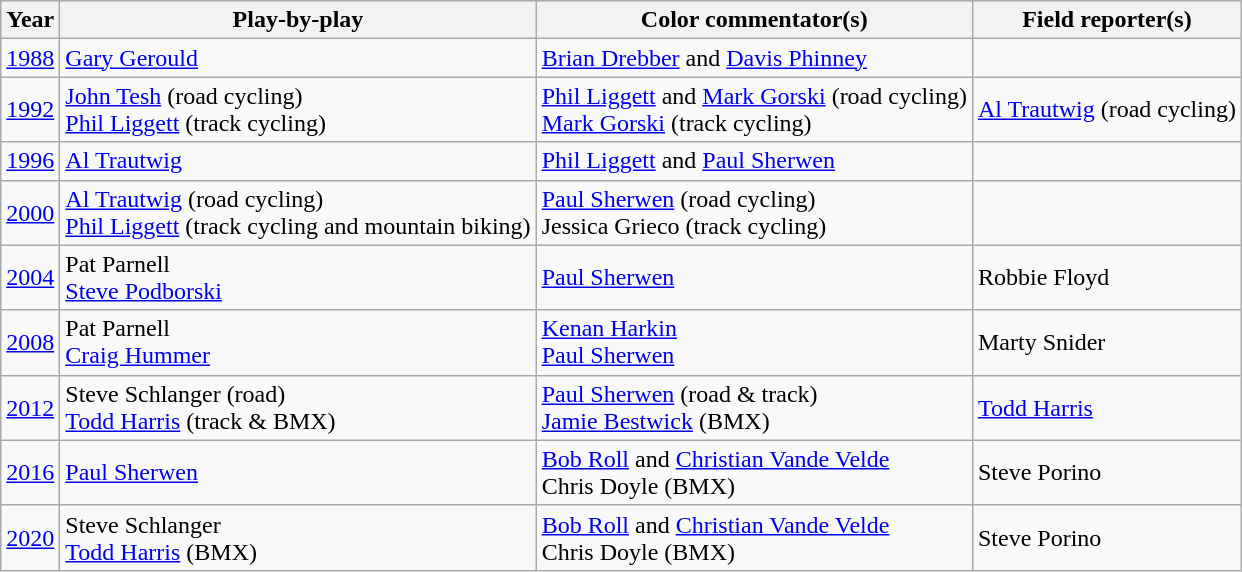<table class="wikitable">
<tr>
<th>Year</th>
<th>Play-by-play</th>
<th>Color commentator(s)</th>
<th>Field reporter(s)</th>
</tr>
<tr>
<td><a href='#'>1988</a></td>
<td><a href='#'>Gary Gerould</a></td>
<td><a href='#'>Brian Drebber</a> and <a href='#'>Davis Phinney</a></td>
<td></td>
</tr>
<tr>
<td><a href='#'>1992</a></td>
<td><a href='#'>John Tesh</a> (road cycling)<br><a href='#'>Phil Liggett</a> (track cycling)</td>
<td><a href='#'>Phil Liggett</a> and <a href='#'>Mark Gorski</a> (road cycling)<br><a href='#'>Mark Gorski</a> (track cycling)</td>
<td><a href='#'>Al Trautwig</a> (road cycling)<br></td>
</tr>
<tr>
<td><a href='#'>1996</a></td>
<td><a href='#'>Al Trautwig</a></td>
<td><a href='#'>Phil Liggett</a> and <a href='#'>Paul Sherwen</a></td>
<td></td>
</tr>
<tr>
<td><a href='#'>2000</a></td>
<td><a href='#'>Al Trautwig</a> (road cycling)<br><a href='#'>Phil Liggett</a> (track cycling and mountain biking)</td>
<td><a href='#'>Paul Sherwen</a> (road cycling)<br>Jessica Grieco (track cycling)</td>
<td></td>
</tr>
<tr>
<td><a href='#'>2004</a></td>
<td>Pat Parnell<br><a href='#'>Steve Podborski</a></td>
<td><a href='#'>Paul Sherwen</a></td>
<td>Robbie Floyd</td>
</tr>
<tr>
<td><a href='#'>2008</a></td>
<td>Pat Parnell<br><a href='#'>Craig Hummer</a></td>
<td><a href='#'>Kenan Harkin</a><br><a href='#'>Paul Sherwen</a></td>
<td>Marty Snider</td>
</tr>
<tr>
<td><a href='#'>2012</a></td>
<td>Steve Schlanger (road)<br><a href='#'>Todd Harris</a> (track & BMX)</td>
<td><a href='#'>Paul Sherwen</a> (road & track)<br><a href='#'>Jamie Bestwick</a> (BMX)</td>
<td><a href='#'>Todd Harris</a></td>
</tr>
<tr>
<td><a href='#'>2016</a></td>
<td><a href='#'>Paul Sherwen</a><br></td>
<td><a href='#'>Bob Roll</a> and <a href='#'>Christian Vande Velde</a><br>Chris Doyle (BMX)</td>
<td>Steve Porino</td>
</tr>
<tr>
<td><a href='#'>2020</a></td>
<td>Steve Schlanger<br><a href='#'>Todd Harris</a> (BMX)</td>
<td><a href='#'>Bob Roll</a> and <a href='#'>Christian Vande Velde</a><br>Chris Doyle (BMX)</td>
<td>Steve Porino</td>
</tr>
</table>
